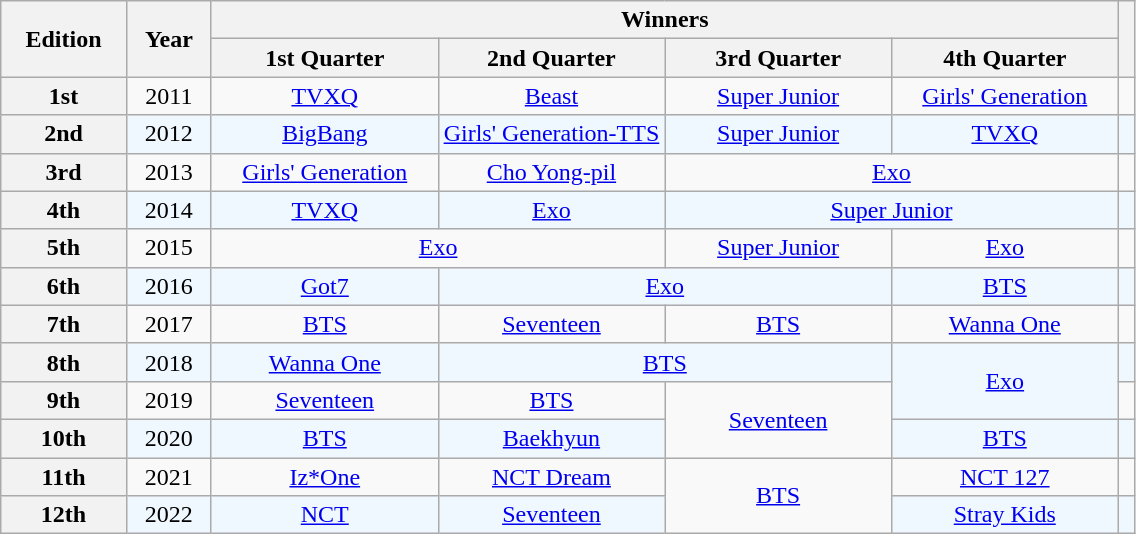<table class="wikitable plainrowheaders" style="text-align:center">
<tr>
<th scope="col" rowspan="2">Edition</th>
<th scope="col" rowspan="2">Year</th>
<th scope="col" colspan="4" style="width:80%">Winners</th>
<th scope="col" rowspan="2"></th>
</tr>
<tr>
<th style="width:20%">1st Quarter</th>
<th style="width:20%">2nd Quarter</th>
<th style="width:20%">3rd Quarter</th>
<th style="width:20%">4th Quarter</th>
</tr>
<tr>
<th scope="row" style="text-align:center">1st</th>
<td>2011</td>
<td><a href='#'>TVXQ</a></td>
<td><a href='#'>Beast</a></td>
<td><a href='#'>Super Junior</a></td>
<td><a href='#'>Girls' Generation</a></td>
<td></td>
</tr>
<tr style="background:#F0F8FF">
<th scope="row" style="text-align:center">2nd</th>
<td>2012</td>
<td><a href='#'>BigBang</a></td>
<td><a href='#'>Girls' Generation-TTS</a></td>
<td><a href='#'>Super Junior</a></td>
<td><a href='#'>TVXQ</a></td>
<td></td>
</tr>
<tr>
<th scope="row" style="text-align:center">3rd</th>
<td>2013</td>
<td><a href='#'>Girls' Generation</a></td>
<td><a href='#'>Cho Yong-pil</a></td>
<td colspan="2"><a href='#'>Exo</a></td>
<td></td>
</tr>
<tr style="background:#F0F8FF">
<th scope="row" style="text-align:center">4th</th>
<td>2014</td>
<td><a href='#'>TVXQ</a></td>
<td><a href='#'>Exo</a></td>
<td colspan="2"><a href='#'>Super Junior</a></td>
<td></td>
</tr>
<tr>
<th scope="row" style="text-align:center">5th</th>
<td>2015</td>
<td colspan="2"><a href='#'>Exo</a></td>
<td><a href='#'>Super Junior</a></td>
<td><a href='#'>Exo</a></td>
<td></td>
</tr>
<tr style="background:#F0F8FF">
<th scope="row" style="text-align:center">6th</th>
<td>2016</td>
<td><a href='#'>Got7</a></td>
<td colspan="2"><a href='#'>Exo</a></td>
<td><a href='#'>BTS</a></td>
<td></td>
</tr>
<tr>
<th scope="row" style="text-align:center">7th</th>
<td>2017</td>
<td><a href='#'>BTS</a></td>
<td><a href='#'>Seventeen</a></td>
<td><a href='#'>BTS</a></td>
<td><a href='#'>Wanna One</a></td>
<td></td>
</tr>
<tr style="background:#F0F8FF">
<th scope="row" style="text-align:center">8th</th>
<td>2018</td>
<td><a href='#'>Wanna One</a></td>
<td colspan="2"><a href='#'>BTS</a></td>
<td rowspan="2"><a href='#'>Exo</a></td>
<td></td>
</tr>
<tr>
<th scope="row" style="text-align:center">9th</th>
<td>2019</td>
<td><a href='#'>Seventeen</a></td>
<td><a href='#'>BTS</a></td>
<td rowspan="2"><a href='#'>Seventeen</a></td>
<td></td>
</tr>
<tr style="background:#F0F8FF">
<th scope="row" style="text-align:center">10th</th>
<td>2020</td>
<td><a href='#'>BTS</a></td>
<td><a href='#'>Baekhyun</a></td>
<td><a href='#'>BTS</a></td>
<td></td>
</tr>
<tr>
<th scope="row" style="text-align:center">11th</th>
<td>2021</td>
<td><a href='#'>Iz*One</a></td>
<td><a href='#'>NCT Dream</a></td>
<td rowspan="2"><a href='#'>BTS</a></td>
<td><a href='#'>NCT 127</a></td>
<td></td>
</tr>
<tr style="background:#F0F8FF">
<th scope="row" style="text-align:center">12th</th>
<td>2022</td>
<td><a href='#'>NCT</a></td>
<td><a href='#'>Seventeen</a></td>
<td><a href='#'>Stray Kids</a></td>
<td></td>
</tr>
</table>
